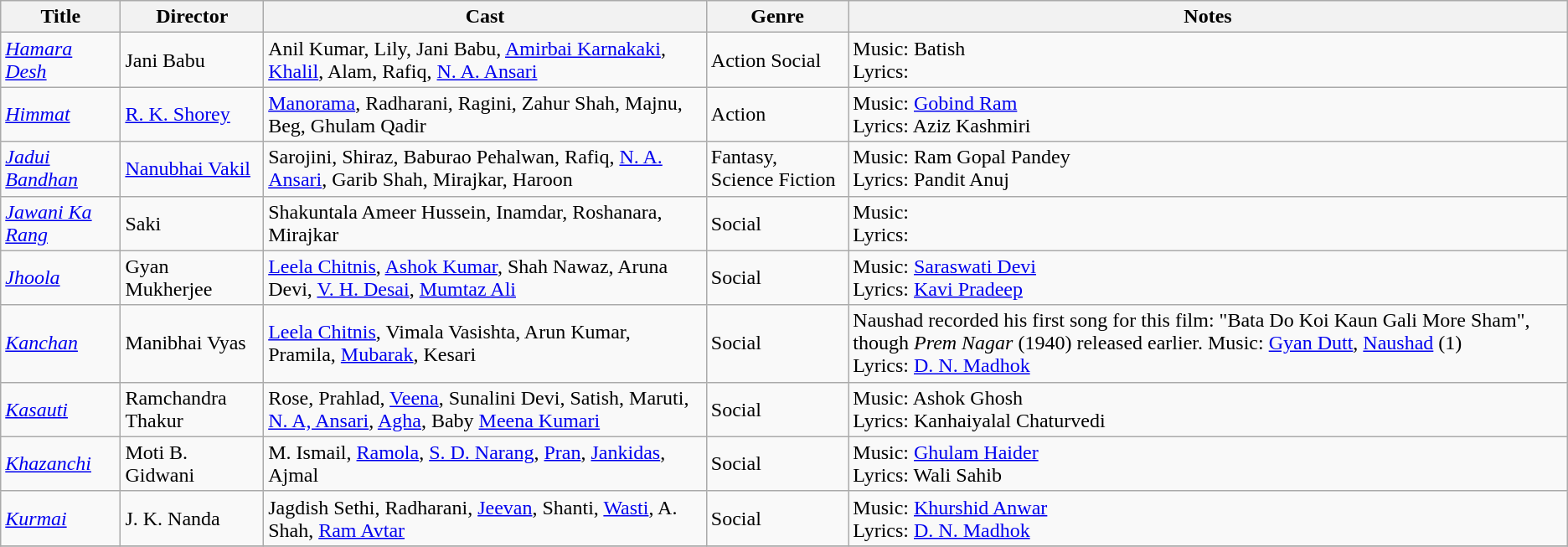<table class="wikitable sortable">
<tr>
<th>Title</th>
<th>Director</th>
<th>Cast</th>
<th>Genre</th>
<th>Notes</th>
</tr>
<tr>
<td><em><a href='#'>Hamara Desh</a></em></td>
<td>Jani Babu</td>
<td>Anil Kumar, Lily, Jani Babu, <a href='#'>Amirbai Karnakaki</a>, <a href='#'>Khalil</a>, Alam, Rafiq, <a href='#'>N. A. Ansari</a></td>
<td>Action Social</td>
<td>Music: Batish<br>Lyrics:</td>
</tr>
<tr>
<td><em><a href='#'>Himmat</a></em></td>
<td><a href='#'>R. K. Shorey</a></td>
<td><a href='#'>Manorama</a>, Radharani, Ragini, Zahur Shah, Majnu, Beg, Ghulam Qadir</td>
<td>Action</td>
<td>Music: <a href='#'>Gobind Ram</a><br>Lyrics: Aziz Kashmiri</td>
</tr>
<tr>
<td><em><a href='#'>Jadui Bandhan</a></em></td>
<td><a href='#'>Nanubhai Vakil</a></td>
<td>Sarojini, Shiraz, Baburao Pehalwan, Rafiq, <a href='#'>N. A. Ansari</a>, Garib Shah, Mirajkar, Haroon</td>
<td>Fantasy, Science Fiction</td>
<td>Music: Ram Gopal Pandey<br>Lyrics: Pandit Anuj</td>
</tr>
<tr>
<td><em><a href='#'>Jawani Ka Rang</a></em></td>
<td>Saki</td>
<td>Shakuntala Ameer Hussein, Inamdar, Roshanara, Mirajkar</td>
<td>Social</td>
<td>Music: <br>Lyrics:</td>
</tr>
<tr>
<td><em><a href='#'>Jhoola</a></em></td>
<td>Gyan Mukherjee</td>
<td><a href='#'>Leela Chitnis</a>, <a href='#'>Ashok Kumar</a>, Shah Nawaz, Aruna Devi, <a href='#'>V. H. Desai</a>, <a href='#'>Mumtaz Ali</a></td>
<td>Social</td>
<td>Music: <a href='#'>Saraswati Devi</a><br>Lyrics: <a href='#'>Kavi Pradeep</a></td>
</tr>
<tr>
<td><em><a href='#'>Kanchan</a></em></td>
<td>Manibhai Vyas</td>
<td><a href='#'>Leela Chitnis</a>, Vimala Vasishta, Arun Kumar, Pramila, <a href='#'>Mubarak</a>, Kesari</td>
<td>Social</td>
<td>Naushad recorded his first song for this film: "Bata Do Koi Kaun Gali More Sham", though <em>Prem Nagar</em> (1940) released earlier. Music: <a href='#'>Gyan Dutt</a>, <a href='#'>Naushad</a> (1)<br>Lyrics: <a href='#'>D. N. Madhok</a></td>
</tr>
<tr>
<td><em><a href='#'>Kasauti</a></em></td>
<td>Ramchandra Thakur</td>
<td>Rose, Prahlad, <a href='#'>Veena</a>, Sunalini Devi, Satish, Maruti, <a href='#'>N. A, Ansari</a>, <a href='#'>Agha</a>, Baby <a href='#'>Meena Kumari</a></td>
<td>Social</td>
<td>Music: Ashok Ghosh <br>Lyrics: Kanhaiyalal Chaturvedi</td>
</tr>
<tr>
<td><em><a href='#'>Khazanchi</a></em></td>
<td>Moti B. Gidwani</td>
<td>M. Ismail, <a href='#'>Ramola</a>, <a href='#'>S. D. Narang</a>, <a href='#'>Pran</a>, <a href='#'>Jankidas</a>, Ajmal</td>
<td>Social</td>
<td>Music: <a href='#'>Ghulam Haider</a><br>Lyrics: Wali Sahib</td>
</tr>
<tr>
<td><em><a href='#'>Kurmai</a></em></td>
<td>J. K. Nanda</td>
<td>Jagdish Sethi, Radharani, <a href='#'>Jeevan</a>, Shanti, <a href='#'>Wasti</a>,  A. Shah, <a href='#'>Ram Avtar</a></td>
<td>Social</td>
<td>Music: <a href='#'>Khurshid Anwar</a><br>Lyrics: <a href='#'>D. N. Madhok</a></td>
</tr>
<tr>
</tr>
</table>
